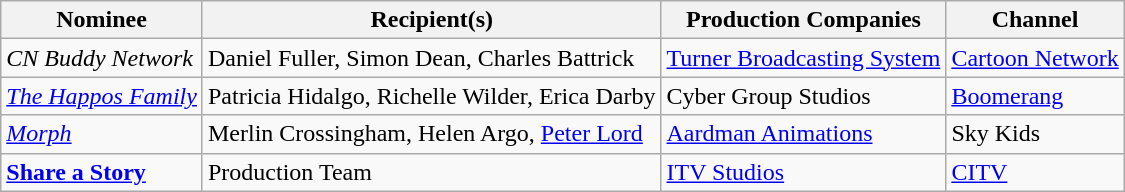<table class="wikitable">
<tr>
<th>Nominee</th>
<th>Recipient(s)</th>
<th>Production Companies</th>
<th>Channel</th>
</tr>
<tr>
<td><em>CN Buddy Network</em></td>
<td>Daniel Fuller, Simon Dean, Charles Battrick</td>
<td><a href='#'>Turner Broadcasting System</a></td>
<td><a href='#'>Cartoon Network</a></td>
</tr>
<tr>
<td><em><a href='#'>The Happos Family</a></em></td>
<td>Patricia Hidalgo, Richelle Wilder, Erica Darby</td>
<td>Cyber Group Studios</td>
<td><a href='#'>Boomerang</a></td>
</tr>
<tr>
<td><em><a href='#'>Morph</a></em></td>
<td>Merlin Crossingham, Helen Argo, <a href='#'>Peter Lord</a></td>
<td><a href='#'>Aardman Animations</a></td>
<td>Sky Kids</td>
</tr>
<tr>
<td><strong><a href='#'>Share a Story</a></strong></td>
<td>Production Team</td>
<td><a href='#'>ITV Studios</a></td>
<td><a href='#'>CITV</a></td>
</tr>
</table>
